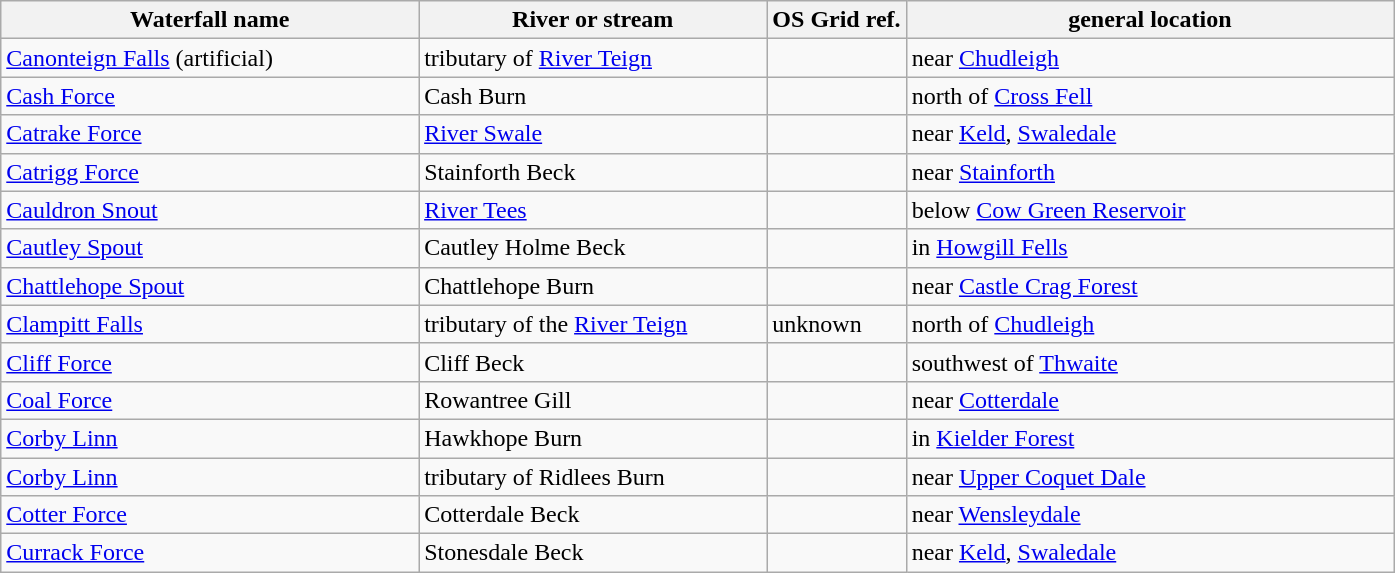<table class="wikitable">
<tr>
<th width=30%>Waterfall name</th>
<th width=25%>River or stream</th>
<th width=10%>OS Grid ref.</th>
<th width=35%>general location</th>
</tr>
<tr>
<td><a href='#'>Canonteign Falls</a> (artificial)</td>
<td>tributary of <a href='#'>River Teign</a></td>
<td></td>
<td>near <a href='#'>Chudleigh</a></td>
</tr>
<tr>
<td><a href='#'>Cash Force</a></td>
<td>Cash Burn</td>
<td></td>
<td>north of <a href='#'>Cross Fell</a></td>
</tr>
<tr>
<td><a href='#'>Catrake Force</a></td>
<td><a href='#'>River Swale</a></td>
<td></td>
<td>near <a href='#'>Keld</a>, <a href='#'>Swaledale</a></td>
</tr>
<tr>
<td><a href='#'>Catrigg Force</a></td>
<td>Stainforth Beck</td>
<td></td>
<td>near <a href='#'>Stainforth</a></td>
</tr>
<tr>
<td><a href='#'>Cauldron Snout</a></td>
<td><a href='#'>River Tees</a></td>
<td></td>
<td>below <a href='#'>Cow Green Reservoir</a></td>
</tr>
<tr>
<td><a href='#'>Cautley Spout</a></td>
<td>Cautley Holme Beck</td>
<td></td>
<td>in <a href='#'>Howgill Fells</a></td>
</tr>
<tr>
<td><a href='#'>Chattlehope Spout</a></td>
<td>Chattlehope Burn</td>
<td></td>
<td>near <a href='#'>Castle Crag Forest</a></td>
</tr>
<tr>
<td><a href='#'>Clampitt Falls</a></td>
<td>tributary of the <a href='#'>River Teign</a></td>
<td>unknown</td>
<td>north of <a href='#'>Chudleigh</a></td>
</tr>
<tr>
<td><a href='#'>Cliff Force</a></td>
<td>Cliff Beck</td>
<td></td>
<td>southwest of <a href='#'>Thwaite</a></td>
</tr>
<tr>
<td><a href='#'>Coal Force</a></td>
<td>Rowantree Gill</td>
<td></td>
<td>near <a href='#'>Cotterdale</a></td>
</tr>
<tr>
<td><a href='#'>Corby Linn</a></td>
<td>Hawkhope Burn</td>
<td></td>
<td>in <a href='#'>Kielder Forest</a></td>
</tr>
<tr>
<td><a href='#'>Corby Linn</a></td>
<td>tributary of Ridlees Burn</td>
<td></td>
<td>near <a href='#'>Upper Coquet Dale</a></td>
</tr>
<tr>
<td><a href='#'>Cotter Force</a></td>
<td>Cotterdale Beck</td>
<td></td>
<td>near <a href='#'>Wensleydale</a></td>
</tr>
<tr>
<td><a href='#'>Currack Force</a></td>
<td>Stonesdale Beck</td>
<td></td>
<td>near <a href='#'>Keld</a>, <a href='#'>Swaledale</a></td>
</tr>
</table>
